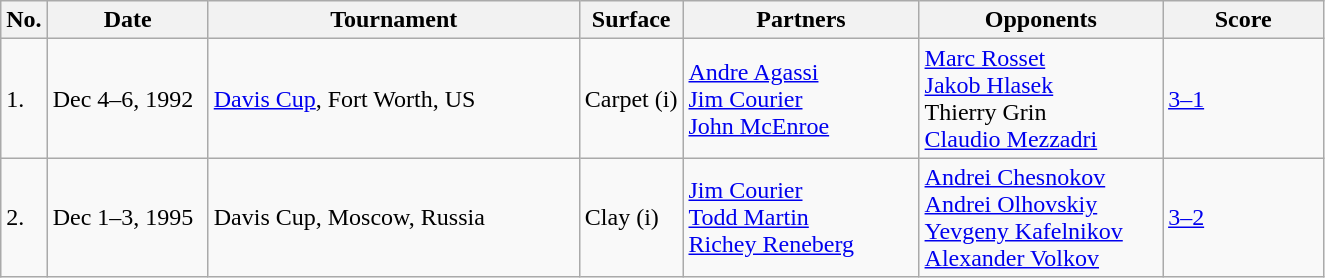<table class="sortable wikitable">
<tr>
<th>No.</th>
<th width=100>Date</th>
<th width=240>Tournament</th>
<th>Surface</th>
<th width=150>Partners</th>
<th width=155>Opponents</th>
<th style="width:100px" class="unsortable">Score</th>
</tr>
<tr>
<td>1.</td>
<td>Dec 4–6, 1992</td>
<td><a href='#'>Davis Cup</a>, Fort Worth, US</td>
<td>Carpet (i)</td>
<td> <a href='#'>Andre Agassi</a><br> <a href='#'>Jim Courier</a><br> <a href='#'>John McEnroe</a></td>
<td> <a href='#'>Marc Rosset</a><br> <a href='#'>Jakob Hlasek</a><br> Thierry Grin<br> <a href='#'>Claudio Mezzadri</a></td>
<td><a href='#'>3–1</a></td>
</tr>
<tr>
<td>2.</td>
<td>Dec 1–3, 1995</td>
<td>Davis Cup, Moscow, Russia</td>
<td>Clay (i)</td>
<td> <a href='#'>Jim Courier</a><br> <a href='#'>Todd Martin</a><br> <a href='#'>Richey Reneberg</a></td>
<td> <a href='#'>Andrei Chesnokov</a><br> <a href='#'>Andrei Olhovskiy</a><br> <a href='#'>Yevgeny Kafelnikov</a><br> <a href='#'>Alexander Volkov</a></td>
<td><a href='#'>3–2</a></td>
</tr>
</table>
